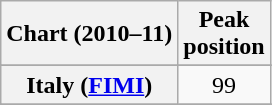<table class="wikitable sortable plainrowheaders" style="text-align:center">
<tr>
<th>Chart (2010–11)</th>
<th>Peak<br>position</th>
</tr>
<tr>
</tr>
<tr>
</tr>
<tr>
</tr>
<tr>
</tr>
<tr>
<th scope="row">Italy (<a href='#'>FIMI</a>)</th>
<td>99</td>
</tr>
<tr>
</tr>
<tr>
</tr>
<tr>
</tr>
</table>
